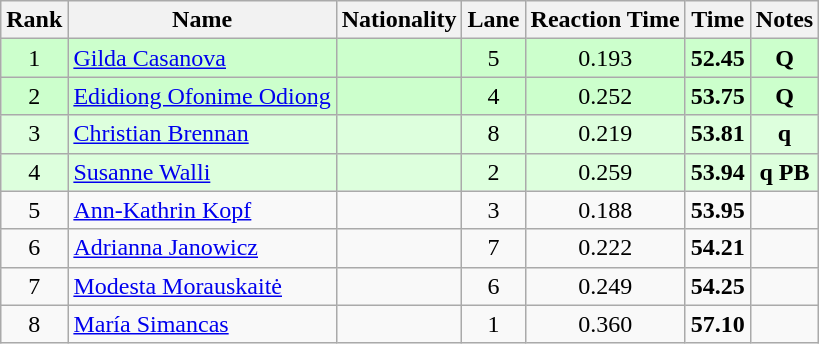<table class="wikitable sortable" style="text-align:center">
<tr>
<th>Rank</th>
<th>Name</th>
<th>Nationality</th>
<th>Lane</th>
<th>Reaction Time</th>
<th>Time</th>
<th>Notes</th>
</tr>
<tr bgcolor=ccffcc>
<td>1</td>
<td align=left><a href='#'>Gilda Casanova</a></td>
<td align=left></td>
<td>5</td>
<td>0.193</td>
<td><strong>52.45</strong></td>
<td><strong>Q</strong></td>
</tr>
<tr bgcolor=ccffcc>
<td>2</td>
<td align=left><a href='#'>Edidiong Ofonime Odiong</a></td>
<td align=left></td>
<td>4</td>
<td>0.252</td>
<td><strong>53.75</strong></td>
<td><strong>Q</strong></td>
</tr>
<tr bgcolor=ddffdd>
<td>3</td>
<td align=left><a href='#'>Christian Brennan</a></td>
<td align=left></td>
<td>8</td>
<td>0.219</td>
<td><strong>53.81</strong></td>
<td><strong>q</strong></td>
</tr>
<tr bgcolor=ddffdd>
<td>4</td>
<td align=left><a href='#'>Susanne Walli</a></td>
<td align=left></td>
<td>2</td>
<td>0.259</td>
<td><strong>53.94</strong></td>
<td><strong>q PB</strong></td>
</tr>
<tr>
<td>5</td>
<td align=left><a href='#'>Ann-Kathrin Kopf</a></td>
<td align=left></td>
<td>3</td>
<td>0.188</td>
<td><strong>53.95</strong></td>
<td></td>
</tr>
<tr>
<td>6</td>
<td align=left><a href='#'>Adrianna Janowicz</a></td>
<td align=left></td>
<td>7</td>
<td>0.222</td>
<td><strong>54.21</strong></td>
<td></td>
</tr>
<tr>
<td>7</td>
<td align=left><a href='#'>Modesta Morauskaitė</a></td>
<td align=left></td>
<td>6</td>
<td>0.249</td>
<td><strong>54.25</strong></td>
<td></td>
</tr>
<tr>
<td>8</td>
<td align=left><a href='#'>María Simancas</a></td>
<td align=left></td>
<td>1</td>
<td>0.360</td>
<td><strong>57.10</strong></td>
<td></td>
</tr>
</table>
